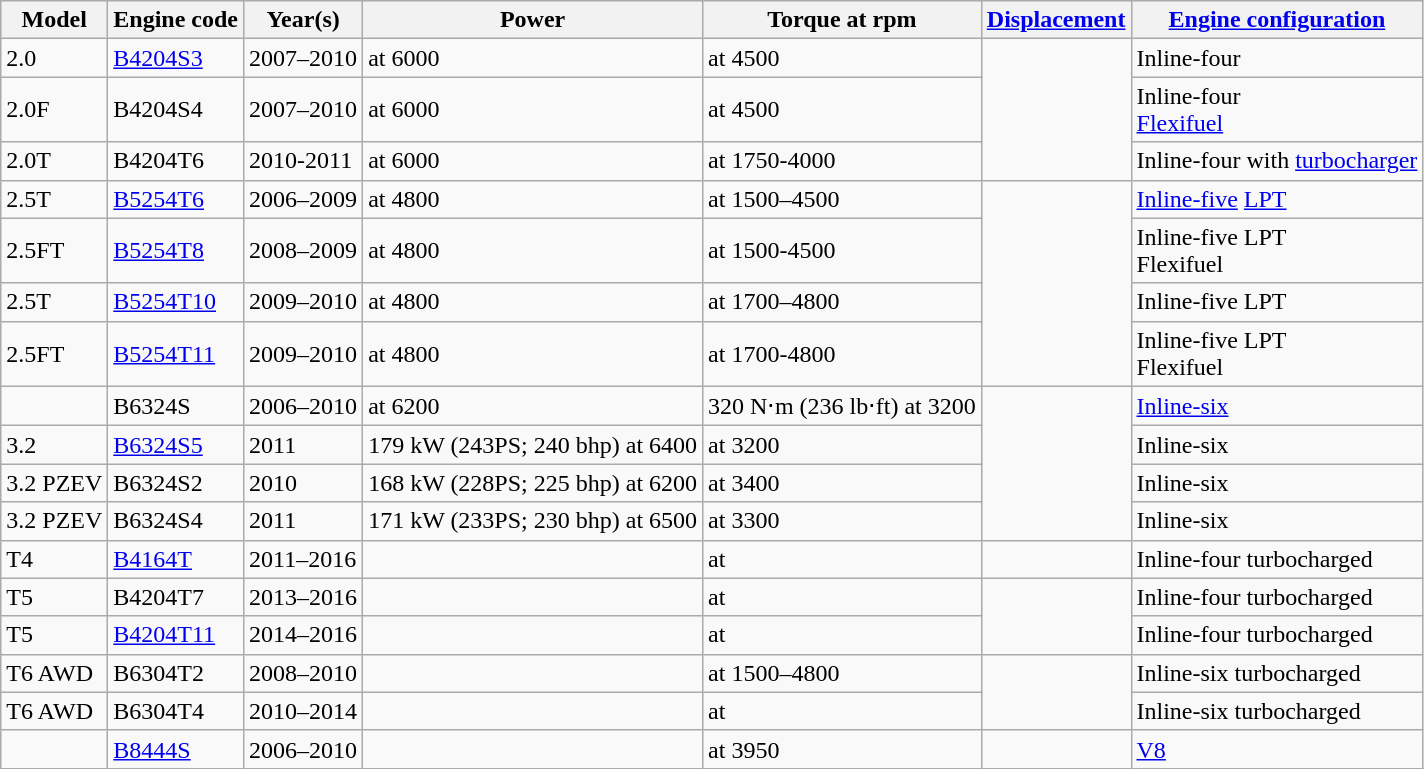<table class="wikitable collapsible">
<tr>
<th>Model</th>
<th>Engine code</th>
<th>Year(s)</th>
<th>Power</th>
<th>Torque at rpm</th>
<th><a href='#'>Displacement</a></th>
<th><a href='#'>Engine configuration</a></th>
</tr>
<tr>
<td>2.0</td>
<td><a href='#'>B4204S3</a></td>
<td>2007–2010</td>
<td> at 6000</td>
<td> at 4500</td>
<td rowspan="3"></td>
<td>Inline-four</td>
</tr>
<tr>
<td>2.0F</td>
<td>B4204S4</td>
<td>2007–2010</td>
<td> at 6000</td>
<td> at 4500</td>
<td>Inline-four<br><a href='#'>Flexifuel</a></td>
</tr>
<tr>
<td>2.0T</td>
<td>B4204T6</td>
<td>2010-2011</td>
<td> at 6000</td>
<td> at 1750-4000</td>
<td>Inline-four with <a href='#'>turbocharger</a></td>
</tr>
<tr>
<td>2.5T</td>
<td><a href='#'>B5254T6</a></td>
<td>2006–2009</td>
<td> at 4800</td>
<td> at 1500–4500</td>
<td rowspan="4"></td>
<td><a href='#'>Inline-five</a> <a href='#'>LPT</a></td>
</tr>
<tr>
<td>2.5FT</td>
<td><a href='#'>B5254T8</a></td>
<td>2008–2009</td>
<td> at 4800</td>
<td> at 1500-4500</td>
<td>Inline-five LPT<br>Flexifuel</td>
</tr>
<tr>
<td>2.5T</td>
<td><a href='#'>B5254T10</a></td>
<td>2009–2010</td>
<td> at 4800</td>
<td> at 1700–4800</td>
<td>Inline-five LPT</td>
</tr>
<tr>
<td>2.5FT</td>
<td><a href='#'>B5254T11</a></td>
<td>2009–2010</td>
<td> at 4800</td>
<td> at 1700-4800</td>
<td>Inline-five LPT<br>Flexifuel</td>
</tr>
<tr>
<td></td>
<td>B6324S</td>
<td>2006–2010</td>
<td> at 6200</td>
<td>320 N⋅m (236 lb⋅ft) at 3200</td>
<td rowspan="4"></td>
<td><a href='#'>Inline-six</a></td>
</tr>
<tr>
<td>3.2</td>
<td><a href='#'>B6324S5</a></td>
<td>2011</td>
<td>179 kW (243PS; 240 bhp) at 6400</td>
<td> at 3200</td>
<td>Inline-six</td>
</tr>
<tr>
<td>3.2 PZEV</td>
<td>B6324S2</td>
<td>2010</td>
<td>168 kW (228PS; 225 bhp) at 6200</td>
<td> at 3400</td>
<td>Inline-six</td>
</tr>
<tr>
<td>3.2 PZEV</td>
<td>B6324S4</td>
<td>2011</td>
<td>171 kW (233PS; 230 bhp) at 6500</td>
<td> at 3300</td>
<td>Inline-six</td>
</tr>
<tr>
<td>T4</td>
<td><a href='#'>B4164T</a></td>
<td>2011–2016</td>
<td></td>
<td> at</td>
<td></td>
<td>Inline-four turbocharged</td>
</tr>
<tr>
<td>T5</td>
<td>B4204T7</td>
<td>2013–2016</td>
<td></td>
<td> at</td>
<td rowspan="2"></td>
<td>Inline-four turbocharged</td>
</tr>
<tr>
<td>T5</td>
<td><a href='#'>B4204T11</a></td>
<td>2014–2016</td>
<td></td>
<td> at</td>
<td>Inline-four turbocharged</td>
</tr>
<tr>
<td>T6 AWD</td>
<td>B6304T2</td>
<td>2008–2010</td>
<td></td>
<td> at 1500–4800</td>
<td rowspan="2"></td>
<td>Inline-six turbocharged</td>
</tr>
<tr>
<td>T6 AWD</td>
<td>B6304T4</td>
<td>2010–2014</td>
<td></td>
<td> at</td>
<td>Inline-six turbocharged</td>
</tr>
<tr>
<td></td>
<td><a href='#'>B8444S</a></td>
<td>2006–2010</td>
<td></td>
<td> at 3950</td>
<td></td>
<td><a href='#'>V8</a></td>
</tr>
</table>
